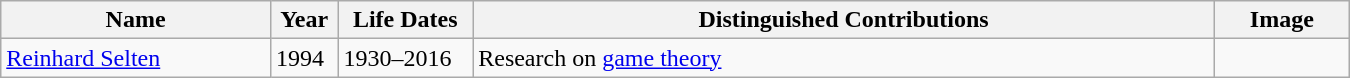<table class="wikitable toptextcells" style="width:900px;">
<tr class="backgroundcolor8">
<th width="20%">Name</th>
<th width="5%">Year</th>
<th width="10%">Life Dates</th>
<th width="55%">Distinguished Contributions</th>
<th width="10%">Image</th>
</tr>
<tr>
<td><a href='#'>Reinhard Selten</a></td>
<td>1994</td>
<td>1930–2016</td>
<td>Research on <a href='#'>game theory</a></td>
<td></td>
</tr>
</table>
